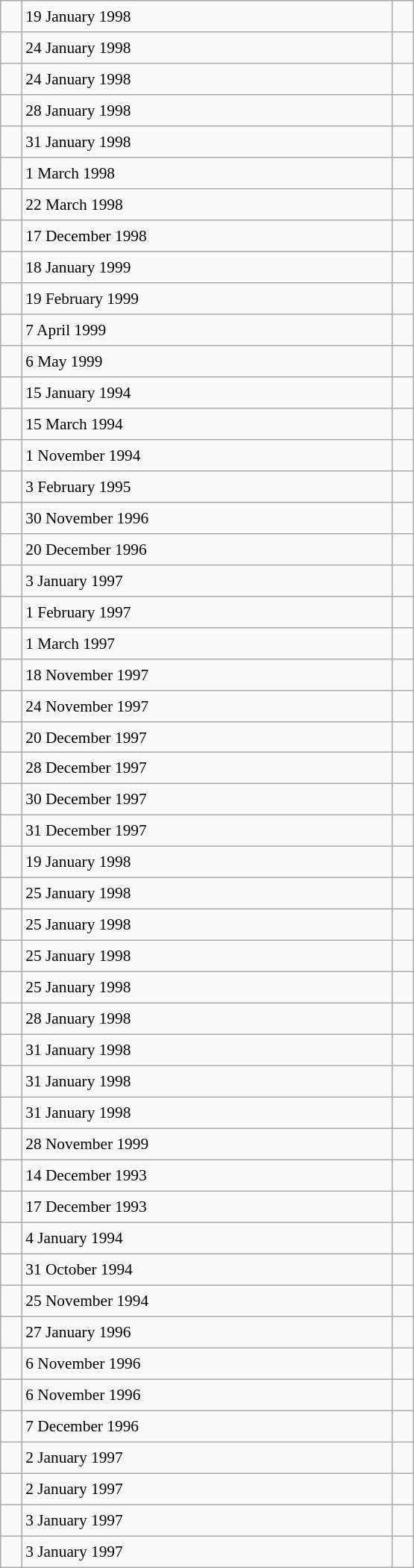<table class="wikitable" style="font-size: 89%; float: left; width: 26em; margin-right: 1em; height: 1400px">
<tr>
<td></td>
<td>19 January 1998</td>
<td></td>
</tr>
<tr>
<td></td>
<td>24 January 1998</td>
<td></td>
</tr>
<tr>
<td></td>
<td>24 January 1998</td>
<td></td>
</tr>
<tr>
<td></td>
<td>28 January 1998</td>
<td></td>
</tr>
<tr>
<td></td>
<td>31 January 1998</td>
<td></td>
</tr>
<tr>
<td></td>
<td>1 March 1998</td>
<td></td>
</tr>
<tr>
<td></td>
<td>22 March 1998</td>
<td></td>
</tr>
<tr>
<td></td>
<td>17 December 1998</td>
<td></td>
</tr>
<tr>
<td></td>
<td>18 January 1999</td>
<td></td>
</tr>
<tr>
<td></td>
<td>19 February 1999</td>
<td></td>
</tr>
<tr>
<td></td>
<td>7 April 1999</td>
<td></td>
</tr>
<tr>
<td></td>
<td>6 May 1999</td>
<td></td>
</tr>
<tr>
<td></td>
<td>15 January 1994</td>
<td></td>
</tr>
<tr>
<td></td>
<td>15 March 1994</td>
<td></td>
</tr>
<tr>
<td></td>
<td>1 November 1994</td>
<td></td>
</tr>
<tr>
<td></td>
<td>3 February 1995</td>
<td></td>
</tr>
<tr>
<td></td>
<td>30 November 1996</td>
<td></td>
</tr>
<tr>
<td></td>
<td>20 December 1996</td>
<td></td>
</tr>
<tr>
<td></td>
<td>3 January 1997</td>
<td></td>
</tr>
<tr>
<td></td>
<td>1 February 1997</td>
<td></td>
</tr>
<tr>
<td></td>
<td>1 March 1997</td>
<td></td>
</tr>
<tr>
<td></td>
<td>18 November 1997</td>
<td></td>
</tr>
<tr>
<td></td>
<td>24 November 1997</td>
<td></td>
</tr>
<tr>
<td></td>
<td>20 December 1997</td>
<td></td>
</tr>
<tr>
<td></td>
<td>28 December 1997</td>
<td></td>
</tr>
<tr>
<td></td>
<td>30 December 1997</td>
<td></td>
</tr>
<tr>
<td></td>
<td>31 December 1997</td>
<td></td>
</tr>
<tr>
<td></td>
<td>19 January 1998</td>
<td></td>
</tr>
<tr>
<td></td>
<td>25 January 1998</td>
<td></td>
</tr>
<tr>
<td></td>
<td>25 January 1998</td>
<td></td>
</tr>
<tr>
<td></td>
<td>25 January 1998</td>
<td></td>
</tr>
<tr>
<td></td>
<td>25 January 1998</td>
<td></td>
</tr>
<tr>
<td></td>
<td>28 January 1998</td>
<td></td>
</tr>
<tr>
<td></td>
<td>31 January 1998</td>
<td></td>
</tr>
<tr>
<td></td>
<td>31 January 1998</td>
<td></td>
</tr>
<tr>
<td></td>
<td>31 January 1998</td>
<td></td>
</tr>
<tr>
<td></td>
<td>28 November 1999</td>
<td></td>
</tr>
<tr>
<td></td>
<td>14 December 1993</td>
<td></td>
</tr>
<tr>
<td></td>
<td>17 December 1993</td>
<td></td>
</tr>
<tr>
<td></td>
<td>4 January 1994</td>
<td></td>
</tr>
<tr>
<td></td>
<td>31 October 1994</td>
<td></td>
</tr>
<tr>
<td></td>
<td>25 November 1994</td>
<td></td>
</tr>
<tr>
<td></td>
<td>27 January 1996</td>
<td></td>
</tr>
<tr>
<td></td>
<td>6 November 1996</td>
<td></td>
</tr>
<tr>
<td></td>
<td>6 November 1996</td>
<td></td>
</tr>
<tr>
<td></td>
<td>7 December 1996</td>
<td></td>
</tr>
<tr>
<td></td>
<td>2 January 1997</td>
<td></td>
</tr>
<tr>
<td></td>
<td>2 January 1997</td>
<td></td>
</tr>
<tr>
<td></td>
<td>3 January 1997</td>
<td></td>
</tr>
<tr>
<td></td>
<td>3 January 1997</td>
<td></td>
</tr>
</table>
